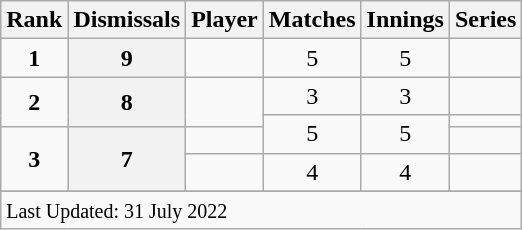<table class="wikitable plainrowheaders sortable">
<tr>
<th scope=col>Rank</th>
<th scope=col>Dismissals</th>
<th scope=col>Player</th>
<th scope=col>Matches</th>
<th scope=col>Innings</th>
<th scope=col>Series</th>
</tr>
<tr>
<td align=center><strong>1</strong></td>
<th scope=row style=text-align:center;><strong>9</strong></th>
<td></td>
<td align=center>5</td>
<td align=center>5</td>
<td></td>
</tr>
<tr>
<td align=center rowspan=2><strong>2</strong></td>
<th scope=row style=text-align:center; rowspan=2><strong>8</strong></th>
<td rowspan=2> </td>
<td align=center>3</td>
<td align=center>3</td>
<td></td>
</tr>
<tr>
<td align=center rowspan=2>5</td>
<td align=center rowspan=2>5</td>
<td></td>
</tr>
<tr>
<td align=center rowspan=2><strong>3</strong></td>
<th scope=row style=text-align:center; rowspan=2><strong>7</strong></th>
<td></td>
<td></td>
</tr>
<tr>
<td> </td>
<td align=center>4</td>
<td align=center>4</td>
<td></td>
</tr>
<tr>
</tr>
<tr class=sortbottom>
<td colspan=6><small>Last Updated: 31 July 2022</small></td>
</tr>
</table>
